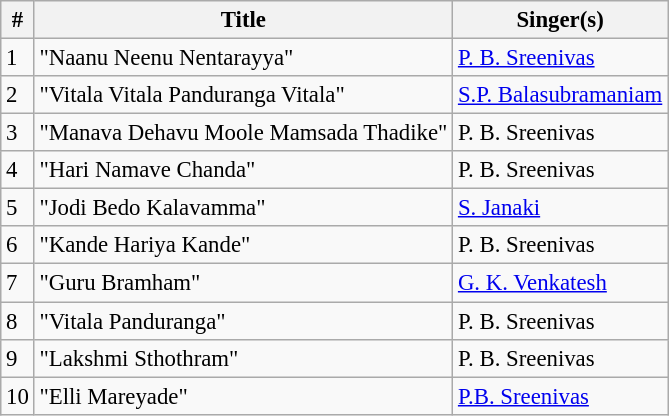<table class="wikitable" style="font-size:95%;">
<tr>
<th>#</th>
<th>Title</th>
<th>Singer(s)</th>
</tr>
<tr>
<td>1</td>
<td>"Naanu Neenu Nentarayya"</td>
<td><a href='#'>P. B. Sreenivas</a></td>
</tr>
<tr>
<td>2</td>
<td>"Vitala Vitala Panduranga Vitala"</td>
<td><a href='#'>S.P. Balasubramaniam</a></td>
</tr>
<tr>
<td>3</td>
<td>"Manava Dehavu Moole Mamsada Thadike"</td>
<td>P. B. Sreenivas</td>
</tr>
<tr>
<td>4</td>
<td>"Hari Namave Chanda"</td>
<td>P. B. Sreenivas</td>
</tr>
<tr>
<td>5</td>
<td>"Jodi Bedo Kalavamma"</td>
<td><a href='#'>S. Janaki</a></td>
</tr>
<tr>
<td>6</td>
<td>"Kande Hariya Kande"</td>
<td>P. B. Sreenivas</td>
</tr>
<tr>
<td>7</td>
<td>"Guru Bramham"</td>
<td><a href='#'>G. K. Venkatesh</a></td>
</tr>
<tr>
<td>8</td>
<td>"Vitala Panduranga"</td>
<td>P. B. Sreenivas</td>
</tr>
<tr>
<td>9</td>
<td>"Lakshmi Sthothram"</td>
<td>P. B. Sreenivas</td>
</tr>
<tr>
<td>10</td>
<td>"Elli Mareyade"</td>
<td><a href='#'>P.B. Sreenivas</a></td>
</tr>
</table>
